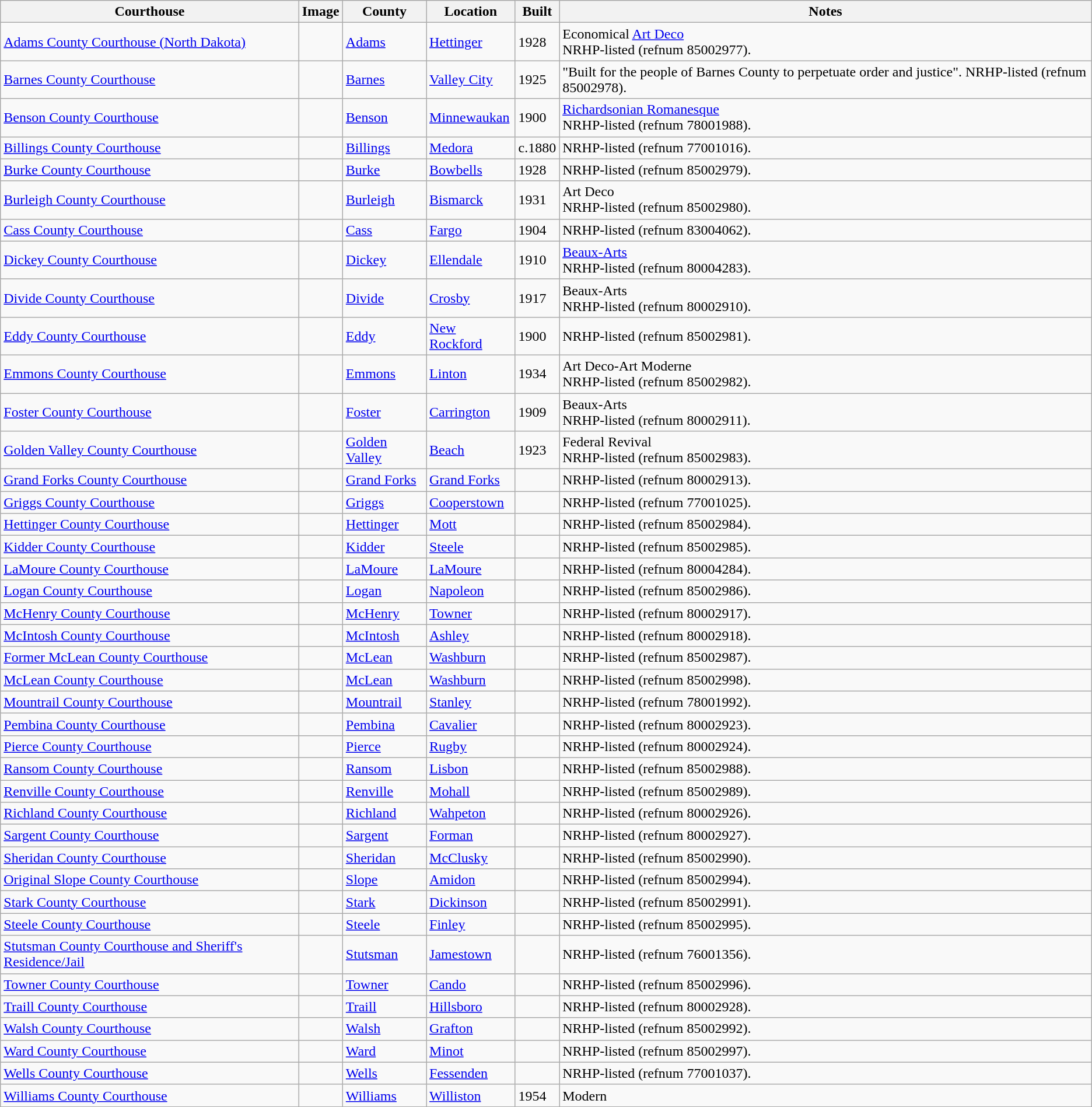<table class="wikitable sortable sticky-header sort-under">
<tr>
<th>Courthouse</th>
<th>Image</th>
<th>County</th>
<th>Location</th>
<th>Built</th>
<th>Notes</th>
</tr>
<tr>
<td><a href='#'>Adams County Courthouse (North Dakota)</a></td>
<td></td>
<td><a href='#'>Adams</a></td>
<td><a href='#'>Hettinger</a><br><small></small></td>
<td>1928</td>
<td>Economical <a href='#'>Art Deco</a><br>NRHP-listed (refnum 85002977).</td>
</tr>
<tr>
<td><a href='#'>Barnes County Courthouse</a></td>
<td></td>
<td><a href='#'>Barnes</a></td>
<td><a href='#'>Valley City</a><br><small></small></td>
<td>1925</td>
<td>"Built for the people of Barnes County to perpetuate order and justice". NRHP-listed (refnum 85002978).</td>
</tr>
<tr>
<td><a href='#'>Benson County Courthouse</a></td>
<td></td>
<td><a href='#'>Benson</a></td>
<td><a href='#'>Minnewaukan</a></td>
<td>1900</td>
<td><a href='#'>Richardsonian Romanesque</a><br>NRHP-listed (refnum 78001988).</td>
</tr>
<tr>
<td><a href='#'>Billings County Courthouse</a></td>
<td></td>
<td><a href='#'>Billings</a></td>
<td><a href='#'>Medora</a></td>
<td>c.1880</td>
<td>NRHP-listed (refnum 77001016).</td>
</tr>
<tr>
<td><a href='#'>Burke County Courthouse</a></td>
<td></td>
<td><a href='#'>Burke</a></td>
<td><a href='#'>Bowbells</a></td>
<td>1928</td>
<td>NRHP-listed (refnum 85002979).</td>
</tr>
<tr>
<td><a href='#'>Burleigh County Courthouse</a></td>
<td></td>
<td><a href='#'>Burleigh</a></td>
<td><a href='#'>Bismarck</a></td>
<td>1931</td>
<td>Art Deco<br>NRHP-listed (refnum 85002980).</td>
</tr>
<tr>
<td><a href='#'>Cass County Courthouse</a></td>
<td></td>
<td><a href='#'>Cass</a></td>
<td><a href='#'>Fargo</a></td>
<td>1904</td>
<td>NRHP-listed (refnum 83004062).</td>
</tr>
<tr>
<td><a href='#'>Dickey County Courthouse</a></td>
<td></td>
<td><a href='#'>Dickey</a></td>
<td><a href='#'>Ellendale</a></td>
<td>1910</td>
<td><a href='#'>Beaux-Arts</a><br>NRHP-listed (refnum 80004283).</td>
</tr>
<tr>
<td><a href='#'>Divide County Courthouse</a></td>
<td></td>
<td><a href='#'>Divide</a></td>
<td><a href='#'>Crosby</a></td>
<td>1917</td>
<td>Beaux-Arts<br>NRHP-listed (refnum 80002910).</td>
</tr>
<tr>
<td><a href='#'>Eddy County Courthouse</a></td>
<td></td>
<td><a href='#'>Eddy</a></td>
<td><a href='#'>New Rockford</a></td>
<td>1900</td>
<td>NRHP-listed (refnum 85002981).</td>
</tr>
<tr>
<td><a href='#'>Emmons County Courthouse</a></td>
<td></td>
<td><a href='#'>Emmons</a></td>
<td><a href='#'>Linton</a></td>
<td>1934</td>
<td>Art Deco-Art Moderne<br>NRHP-listed (refnum 85002982).</td>
</tr>
<tr>
<td><a href='#'>Foster County Courthouse</a></td>
<td></td>
<td><a href='#'>Foster</a></td>
<td><a href='#'>Carrington</a></td>
<td>1909</td>
<td>Beaux-Arts<br>NRHP-listed (refnum 80002911).</td>
</tr>
<tr>
<td><a href='#'>Golden Valley County Courthouse</a></td>
<td></td>
<td><a href='#'>Golden Valley</a></td>
<td><a href='#'>Beach</a></td>
<td>1923</td>
<td>Federal Revival<br>NRHP-listed (refnum 85002983).</td>
</tr>
<tr>
<td><a href='#'>Grand Forks County Courthouse</a></td>
<td></td>
<td><a href='#'>Grand Forks</a></td>
<td><a href='#'>Grand Forks</a></td>
<td></td>
<td>NRHP-listed (refnum 80002913).</td>
</tr>
<tr>
<td><a href='#'>Griggs County Courthouse</a></td>
<td></td>
<td><a href='#'>Griggs</a></td>
<td><a href='#'>Cooperstown</a></td>
<td></td>
<td>NRHP-listed (refnum 77001025).</td>
</tr>
<tr>
<td><a href='#'>Hettinger County Courthouse</a></td>
<td></td>
<td><a href='#'>Hettinger</a></td>
<td><a href='#'>Mott</a></td>
<td></td>
<td>NRHP-listed (refnum 85002984).</td>
</tr>
<tr>
<td><a href='#'>Kidder County Courthouse</a></td>
<td></td>
<td><a href='#'>Kidder</a></td>
<td><a href='#'>Steele</a></td>
<td></td>
<td>NRHP-listed (refnum 85002985).</td>
</tr>
<tr>
<td><a href='#'>LaMoure County Courthouse</a></td>
<td></td>
<td><a href='#'>LaMoure</a></td>
<td><a href='#'>LaMoure</a></td>
<td></td>
<td>NRHP-listed (refnum 80004284).</td>
</tr>
<tr>
<td><a href='#'>Logan County Courthouse</a></td>
<td></td>
<td><a href='#'>Logan</a></td>
<td><a href='#'>Napoleon</a></td>
<td></td>
<td>NRHP-listed (refnum 85002986).</td>
</tr>
<tr>
<td><a href='#'>McHenry County Courthouse</a></td>
<td></td>
<td><a href='#'>McHenry</a></td>
<td><a href='#'>Towner</a></td>
<td></td>
<td>NRHP-listed (refnum 80002917).</td>
</tr>
<tr>
<td><a href='#'>McIntosh County Courthouse</a></td>
<td></td>
<td><a href='#'>McIntosh</a></td>
<td><a href='#'>Ashley</a></td>
<td></td>
<td>NRHP-listed (refnum 80002918).</td>
</tr>
<tr>
<td><a href='#'>Former McLean County Courthouse</a></td>
<td></td>
<td><a href='#'>McLean</a></td>
<td><a href='#'>Washburn</a></td>
<td></td>
<td>NRHP-listed (refnum 85002987).</td>
</tr>
<tr>
<td><a href='#'>McLean County Courthouse</a></td>
<td></td>
<td><a href='#'>McLean</a></td>
<td><a href='#'>Washburn</a></td>
<td></td>
<td>NRHP-listed (refnum 85002998).</td>
</tr>
<tr>
<td><a href='#'>Mountrail County Courthouse</a></td>
<td></td>
<td><a href='#'>Mountrail</a></td>
<td><a href='#'>Stanley</a></td>
<td></td>
<td>NRHP-listed (refnum 78001992).</td>
</tr>
<tr>
<td><a href='#'>Pembina County Courthouse</a></td>
<td></td>
<td><a href='#'>Pembina</a></td>
<td><a href='#'>Cavalier</a></td>
<td></td>
<td>NRHP-listed (refnum 80002923).</td>
</tr>
<tr>
<td><a href='#'>Pierce County Courthouse</a></td>
<td></td>
<td><a href='#'>Pierce</a></td>
<td><a href='#'>Rugby</a></td>
<td></td>
<td>NRHP-listed (refnum 80002924).</td>
</tr>
<tr>
<td><a href='#'>Ransom County Courthouse</a></td>
<td></td>
<td><a href='#'>Ransom</a></td>
<td><a href='#'>Lisbon</a></td>
<td></td>
<td>NRHP-listed (refnum 85002988).</td>
</tr>
<tr>
<td><a href='#'>Renville County Courthouse</a></td>
<td></td>
<td><a href='#'>Renville</a></td>
<td><a href='#'>Mohall</a></td>
<td></td>
<td>NRHP-listed (refnum 85002989).</td>
</tr>
<tr>
<td><a href='#'>Richland County Courthouse</a></td>
<td></td>
<td><a href='#'>Richland</a></td>
<td><a href='#'>Wahpeton</a></td>
<td></td>
<td>NRHP-listed (refnum 80002926).</td>
</tr>
<tr>
<td><a href='#'>Sargent County Courthouse</a></td>
<td></td>
<td><a href='#'>Sargent</a></td>
<td><a href='#'>Forman</a></td>
<td></td>
<td>NRHP-listed (refnum 80002927).</td>
</tr>
<tr>
<td><a href='#'>Sheridan County Courthouse</a></td>
<td></td>
<td><a href='#'>Sheridan</a></td>
<td><a href='#'>McClusky</a></td>
<td></td>
<td>NRHP-listed (refnum 85002990).</td>
</tr>
<tr>
<td><a href='#'>Original Slope County Courthouse</a></td>
<td></td>
<td><a href='#'>Slope</a></td>
<td><a href='#'>Amidon</a></td>
<td></td>
<td>NRHP-listed (refnum 85002994).</td>
</tr>
<tr>
<td><a href='#'>Stark County Courthouse</a></td>
<td></td>
<td><a href='#'>Stark</a></td>
<td><a href='#'>Dickinson</a></td>
<td></td>
<td>NRHP-listed (refnum 85002991).</td>
</tr>
<tr>
<td><a href='#'>Steele County Courthouse</a></td>
<td></td>
<td><a href='#'>Steele</a></td>
<td><a href='#'>Finley</a></td>
<td></td>
<td>NRHP-listed (refnum 85002995).</td>
</tr>
<tr>
<td><a href='#'>Stutsman County Courthouse and Sheriff's Residence/Jail</a></td>
<td></td>
<td><a href='#'>Stutsman</a></td>
<td><a href='#'>Jamestown</a></td>
<td></td>
<td>NRHP-listed (refnum 76001356).</td>
</tr>
<tr>
<td><a href='#'>Towner County Courthouse</a></td>
<td></td>
<td><a href='#'>Towner</a></td>
<td><a href='#'>Cando</a></td>
<td></td>
<td>NRHP-listed (refnum 85002996).</td>
</tr>
<tr>
<td><a href='#'>Traill County Courthouse</a></td>
<td></td>
<td><a href='#'>Traill</a></td>
<td><a href='#'>Hillsboro</a></td>
<td></td>
<td>NRHP-listed (refnum 80002928).</td>
</tr>
<tr>
<td><a href='#'>Walsh County Courthouse</a></td>
<td></td>
<td><a href='#'>Walsh</a></td>
<td><a href='#'>Grafton</a></td>
<td></td>
<td>NRHP-listed (refnum 85002992).</td>
</tr>
<tr>
<td><a href='#'>Ward County Courthouse</a></td>
<td></td>
<td><a href='#'>Ward</a></td>
<td><a href='#'>Minot</a></td>
<td></td>
<td>NRHP-listed (refnum 85002997).</td>
</tr>
<tr>
<td><a href='#'>Wells County Courthouse</a></td>
<td></td>
<td><a href='#'>Wells</a></td>
<td><a href='#'>Fessenden</a></td>
<td></td>
<td>NRHP-listed (refnum 77001037).</td>
</tr>
<tr>
<td><a href='#'>Williams County Courthouse</a></td>
<td></td>
<td><a href='#'>Williams</a></td>
<td><a href='#'>Williston</a><br><small></small></td>
<td>1954</td>
<td>Modern</td>
</tr>
</table>
